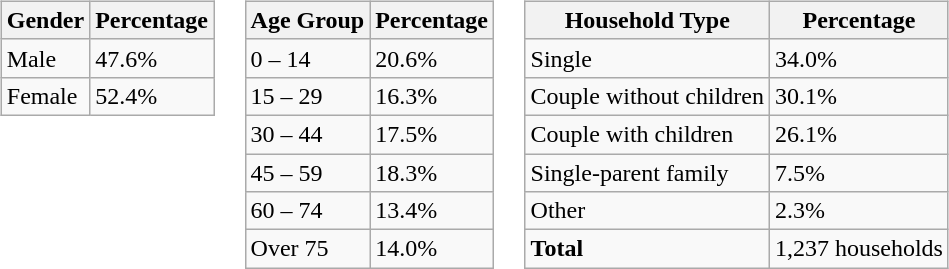<table>
<tr style="vertical-align: top;">
<td><br><table class="wikitable">
<tr>
<th>Gender</th>
<th>Percentage</th>
</tr>
<tr>
<td>Male</td>
<td>47.6%</td>
</tr>
<tr>
<td>Female</td>
<td>52.4%</td>
</tr>
</table>
</td>
<td><br><table class="wikitable">
<tr>
<th>Age Group</th>
<th>Percentage</th>
</tr>
<tr>
<td>0 – 14</td>
<td>20.6%</td>
</tr>
<tr>
<td>15 – 29</td>
<td>16.3%</td>
</tr>
<tr>
<td>30 – 44</td>
<td>17.5%</td>
</tr>
<tr>
<td>45 – 59</td>
<td>18.3%</td>
</tr>
<tr>
<td>60 – 74</td>
<td>13.4%</td>
</tr>
<tr>
<td>Over 75</td>
<td>14.0%</td>
</tr>
</table>
</td>
<td><br><table class="wikitable">
<tr>
<th>Household Type</th>
<th>Percentage</th>
</tr>
<tr>
<td>Single</td>
<td>34.0%</td>
</tr>
<tr>
<td>Couple without children</td>
<td>30.1%</td>
</tr>
<tr>
<td>Couple with children</td>
<td>26.1%</td>
</tr>
<tr>
<td>Single-parent family</td>
<td>7.5%</td>
</tr>
<tr>
<td>Other</td>
<td>2.3%</td>
</tr>
<tr>
<td><strong>Total</strong></td>
<td>1,237 households</td>
</tr>
</table>
</td>
</tr>
</table>
